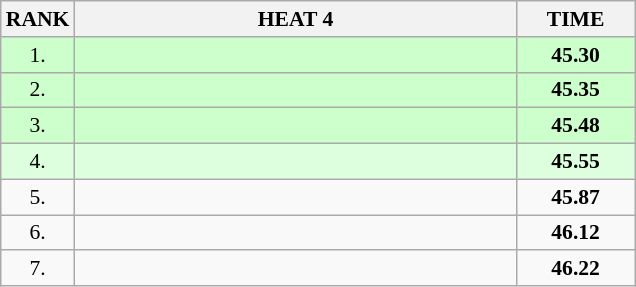<table class="wikitable" style="border-collapse: collapse; font-size: 90%;">
<tr>
<th>RANK</th>
<th style="width: 20em">HEAT 4</th>
<th style="width: 5em">TIME</th>
</tr>
<tr style="background:#ccffcc;">
<td align="center">1.</td>
<td></td>
<td align="center"><strong>45.30</strong></td>
</tr>
<tr style="background:#ccffcc;">
<td align="center">2.</td>
<td></td>
<td align="center"><strong>45.35</strong></td>
</tr>
<tr style="background:#ccffcc;">
<td align="center">3.</td>
<td></td>
<td align="center"><strong>45.48</strong></td>
</tr>
<tr style="background:#ddffdd;">
<td align="center">4.</td>
<td></td>
<td align="center"><strong>45.55</strong></td>
</tr>
<tr>
<td align="center">5.</td>
<td></td>
<td align="center"><strong>45.87</strong></td>
</tr>
<tr>
<td align="center">6.</td>
<td></td>
<td align="center"><strong>46.12</strong></td>
</tr>
<tr>
<td align="center">7.</td>
<td></td>
<td align="center"><strong>46.22</strong></td>
</tr>
</table>
